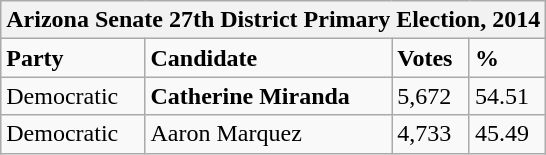<table class="wikitable">
<tr>
<th colspan="4">Arizona Senate 27th District Primary Election, 2014</th>
</tr>
<tr>
<td><strong>Party</strong></td>
<td><strong>Candidate</strong></td>
<td><strong>Votes</strong></td>
<td><strong>%</strong></td>
</tr>
<tr>
<td>Democratic</td>
<td><strong>Catherine Miranda </strong></td>
<td>5,672</td>
<td>54.51</td>
</tr>
<tr>
<td>Democratic</td>
<td>Aaron Marquez</td>
<td>4,733</td>
<td>45.49</td>
</tr>
</table>
